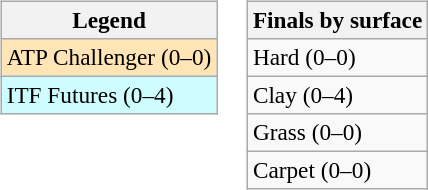<table>
<tr valign=top>
<td><br><table class=wikitable style=font-size:97%>
<tr>
<th>Legend</th>
</tr>
<tr bgcolor=moccasin>
<td>ATP Challenger (0–0)</td>
</tr>
<tr bgcolor=cffcff>
<td>ITF Futures (0–4)</td>
</tr>
</table>
</td>
<td><br><table class=wikitable style=font-size:97%>
<tr>
<th>Finals by surface</th>
</tr>
<tr>
<td>Hard (0–0)</td>
</tr>
<tr>
<td>Clay (0–4)</td>
</tr>
<tr>
<td>Grass (0–0)</td>
</tr>
<tr>
<td>Carpet (0–0)</td>
</tr>
</table>
</td>
</tr>
</table>
